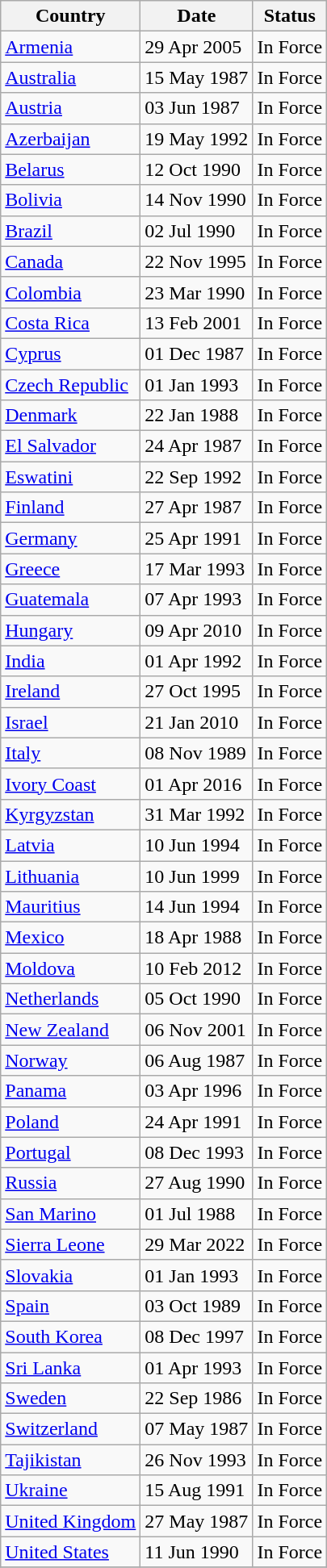<table class = "wikitable">
<tr>
<th>Country</th>
<th>Date</th>
<th>Status</th>
</tr>
<tr>
<td><a href='#'>Armenia</a></td>
<td>29 Apr 2005</td>
<td>In Force</td>
</tr>
<tr>
<td><a href='#'>Australia</a></td>
<td>15 May 1987</td>
<td>In Force</td>
</tr>
<tr>
<td><a href='#'>Austria</a></td>
<td>03 Jun 1987</td>
<td>In Force</td>
</tr>
<tr>
<td><a href='#'>Azerbaijan</a></td>
<td>19 May 1992</td>
<td>In Force</td>
</tr>
<tr>
<td><a href='#'>Belarus</a></td>
<td>12 Oct 1990</td>
<td>In Force</td>
</tr>
<tr>
<td><a href='#'>Bolivia</a></td>
<td>14 Nov 1990</td>
<td>In Force</td>
</tr>
<tr>
<td><a href='#'>Brazil</a></td>
<td>02 Jul 1990</td>
<td>In Force</td>
</tr>
<tr>
<td><a href='#'>Canada</a></td>
<td>22 Nov 1995</td>
<td>In Force</td>
</tr>
<tr>
<td><a href='#'>Colombia</a></td>
<td>23 Mar 1990</td>
<td>In Force</td>
</tr>
<tr>
<td><a href='#'>Costa Rica</a></td>
<td>13 Feb 2001</td>
<td>In Force</td>
</tr>
<tr>
<td><a href='#'>Cyprus</a></td>
<td>01 Dec 1987</td>
<td>In Force</td>
</tr>
<tr>
<td><a href='#'>Czech Republic</a></td>
<td>01 Jan 1993</td>
<td>In Force</td>
</tr>
<tr>
<td><a href='#'>Denmark</a></td>
<td>22 Jan 1988</td>
<td>In Force</td>
</tr>
<tr>
<td><a href='#'>El Salvador</a></td>
<td>24 Apr 1987</td>
<td>In Force</td>
</tr>
<tr>
<td><a href='#'>Eswatini</a></td>
<td>22 Sep 1992</td>
<td>In Force</td>
</tr>
<tr>
<td><a href='#'>Finland</a></td>
<td>27 Apr 1987</td>
<td>In Force</td>
</tr>
<tr>
<td><a href='#'>Germany</a></td>
<td>25 Apr 1991</td>
<td>In Force</td>
</tr>
<tr>
<td><a href='#'>Greece</a></td>
<td>17 Mar 1993</td>
<td>In Force</td>
</tr>
<tr>
<td><a href='#'>Guatemala</a></td>
<td>07 Apr 1993</td>
<td>In Force</td>
</tr>
<tr>
<td><a href='#'>Hungary</a></td>
<td>09 Apr 2010</td>
<td>In Force</td>
</tr>
<tr>
<td><a href='#'>India</a></td>
<td>01 Apr 1992</td>
<td>In Force</td>
</tr>
<tr>
<td><a href='#'>Ireland</a></td>
<td>27 Oct 1995</td>
<td>In Force</td>
</tr>
<tr>
<td><a href='#'>Israel</a></td>
<td>21 Jan 2010</td>
<td>In Force</td>
</tr>
<tr>
<td><a href='#'>Italy</a></td>
<td>08 Nov 1989</td>
<td>In Force</td>
</tr>
<tr>
<td><a href='#'>Ivory Coast</a></td>
<td>01 Apr 2016</td>
<td>In Force</td>
</tr>
<tr>
<td><a href='#'>Kyrgyzstan</a></td>
<td>31 Mar 1992</td>
<td>In Force</td>
</tr>
<tr>
<td><a href='#'>Latvia</a></td>
<td>10 Jun 1994</td>
<td>In Force</td>
</tr>
<tr>
<td><a href='#'>Lithuania</a></td>
<td>10 Jun 1999</td>
<td>In Force</td>
</tr>
<tr>
<td><a href='#'>Mauritius</a></td>
<td>14 Jun 1994</td>
<td>In Force</td>
</tr>
<tr>
<td><a href='#'>Mexico</a></td>
<td>18 Apr 1988</td>
<td>In Force</td>
</tr>
<tr>
<td><a href='#'>Moldova</a></td>
<td>10 Feb 2012</td>
<td>In Force</td>
</tr>
<tr>
<td><a href='#'>Netherlands</a></td>
<td>05 Oct 1990</td>
<td>In Force</td>
</tr>
<tr>
<td><a href='#'>New Zealand</a></td>
<td>06 Nov 2001</td>
<td>In Force</td>
</tr>
<tr>
<td><a href='#'>Norway</a></td>
<td>06 Aug 1987</td>
<td>In Force</td>
</tr>
<tr>
<td><a href='#'>Panama</a></td>
<td>03 Apr 1996</td>
<td>In Force</td>
</tr>
<tr>
<td><a href='#'>Poland</a></td>
<td>24 Apr 1991</td>
<td>In Force</td>
</tr>
<tr>
<td><a href='#'>Portugal</a></td>
<td>08 Dec 1993</td>
<td>In Force</td>
</tr>
<tr>
<td><a href='#'>Russia</a></td>
<td>27 Aug 1990</td>
<td>In Force</td>
</tr>
<tr>
<td><a href='#'>San Marino</a></td>
<td>01 Jul 1988</td>
<td>In Force</td>
</tr>
<tr>
<td><a href='#'>Sierra Leone</a></td>
<td>29 Mar 2022</td>
<td>In Force</td>
</tr>
<tr>
<td><a href='#'>Slovakia</a></td>
<td>01 Jan 1993</td>
<td>In Force</td>
</tr>
<tr>
<td><a href='#'>Spain</a></td>
<td>03 Oct 1989</td>
<td>In Force</td>
</tr>
<tr>
<td><a href='#'>South Korea</a></td>
<td>08 Dec 1997</td>
<td>In Force</td>
</tr>
<tr>
<td><a href='#'>Sri Lanka</a></td>
<td>01 Apr 1993</td>
<td>In Force</td>
</tr>
<tr>
<td><a href='#'>Sweden</a></td>
<td>22 Sep 1986</td>
<td>In Force</td>
</tr>
<tr>
<td><a href='#'>Switzerland</a></td>
<td>07 May 1987</td>
<td>In Force</td>
</tr>
<tr>
<td><a href='#'>Tajikistan</a></td>
<td>26 Nov 1993</td>
<td>In Force</td>
</tr>
<tr>
<td><a href='#'>Ukraine</a></td>
<td>15 Aug 1991</td>
<td>In Force</td>
</tr>
<tr>
<td><a href='#'>United Kingdom</a></td>
<td>27 May 1987</td>
<td>In Force</td>
</tr>
<tr>
<td><a href='#'>United States</a></td>
<td>11 Jun 1990</td>
<td>In Force</td>
</tr>
<tr>
</tr>
</table>
